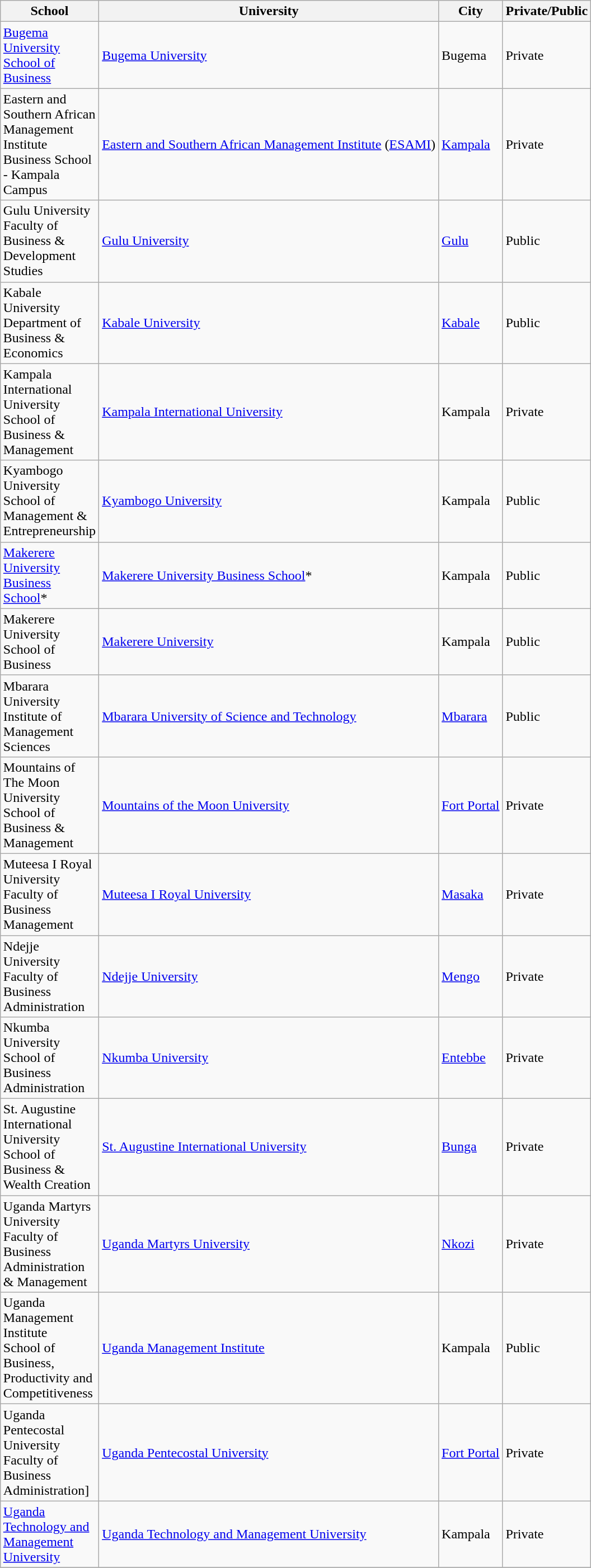<table class="wikitable" style="margin-left:auto;margin-right:auto">
<tr>
<th style="width:2em;">School</th>
<th>University</th>
<th>City</th>
<th>Private/Public</th>
</tr>
<tr>
<td><a href='#'>Bugema University School of Business</a></td>
<td><a href='#'>Bugema University</a></td>
<td>Bugema</td>
<td>Private</td>
</tr>
<tr>
<td>Eastern and Southern African Management Institute<br>Business School - Kampala Campus</td>
<td><a href='#'>Eastern and Southern African Management Institute</a> (<a href='#'>ESAMI</a>)</td>
<td><a href='#'>Kampala</a></td>
<td>Private</td>
</tr>
<tr>
<td>Gulu University Faculty of Business & Development Studies</td>
<td><a href='#'>Gulu University</a></td>
<td><a href='#'>Gulu</a></td>
<td>Public</td>
</tr>
<tr>
<td>Kabale University Department of Business & Economics</td>
<td><a href='#'>Kabale University</a></td>
<td><a href='#'>Kabale</a></td>
<td>Public</td>
</tr>
<tr>
<td>Kampala International University<br>School of Business & Management</td>
<td><a href='#'>Kampala International University</a></td>
<td>Kampala</td>
<td>Private</td>
</tr>
<tr>
<td>Kyambogo University<br>School of Management & Entrepreneurship</td>
<td><a href='#'>Kyambogo University</a></td>
<td>Kampala</td>
<td>Public</td>
</tr>
<tr>
<td><a href='#'>Makerere University Business School</a>*</td>
<td><a href='#'>Makerere University Business School</a>*</td>
<td>Kampala</td>
<td>Public</td>
</tr>
<tr>
<td>Makerere University School of Business</td>
<td><a href='#'>Makerere University</a></td>
<td>Kampala</td>
<td>Public</td>
</tr>
<tr>
<td>Mbarara University Institute of Management Sciences</td>
<td><a href='#'>Mbarara University of Science and Technology</a></td>
<td><a href='#'>Mbarara</a></td>
<td>Public</td>
</tr>
<tr>
<td>Mountains of The Moon University<br>School of Business & Management</td>
<td><a href='#'>Mountains of the Moon University</a></td>
<td><a href='#'>Fort Portal</a></td>
<td>Private</td>
</tr>
<tr>
<td>Muteesa I Royal University Faculty of Business Management</td>
<td><a href='#'>Muteesa I Royal University</a></td>
<td><a href='#'>Masaka</a></td>
<td>Private</td>
</tr>
<tr>
<td>Ndejje University Faculty of Business Administration</td>
<td><a href='#'>Ndejje University</a></td>
<td><a href='#'>Mengo</a></td>
<td>Private</td>
</tr>
<tr>
<td>Nkumba University School of Business Administration</td>
<td><a href='#'>Nkumba University</a></td>
<td><a href='#'>Entebbe</a></td>
<td>Private</td>
</tr>
<tr>
<td>St. Augustine International University School of Business & Wealth Creation</td>
<td><a href='#'>St. Augustine International University</a></td>
<td><a href='#'>Bunga</a></td>
<td>Private</td>
</tr>
<tr>
<td>Uganda Martyrs University Faculty of Business<br>Administration & Management</td>
<td><a href='#'>Uganda Martyrs University</a></td>
<td><a href='#'>Nkozi</a></td>
<td>Private</td>
</tr>
<tr>
<td>Uganda Management Institute<br>School of Business, Productivity and Competitiveness</td>
<td><a href='#'>Uganda Management Institute</a></td>
<td>Kampala</td>
<td>Public</td>
</tr>
<tr>
<td>Uganda Pentecostal University<br>Faculty of Business Administration]</td>
<td><a href='#'>Uganda Pentecostal University</a></td>
<td><a href='#'>Fort Portal</a></td>
<td>Private</td>
</tr>
<tr>
<td><a href='#'>Uganda Technology and Management University</a></td>
<td><a href='#'>Uganda Technology and Management University</a></td>
<td>Kampala</td>
<td>Private</td>
</tr>
<tr>
</tr>
</table>
